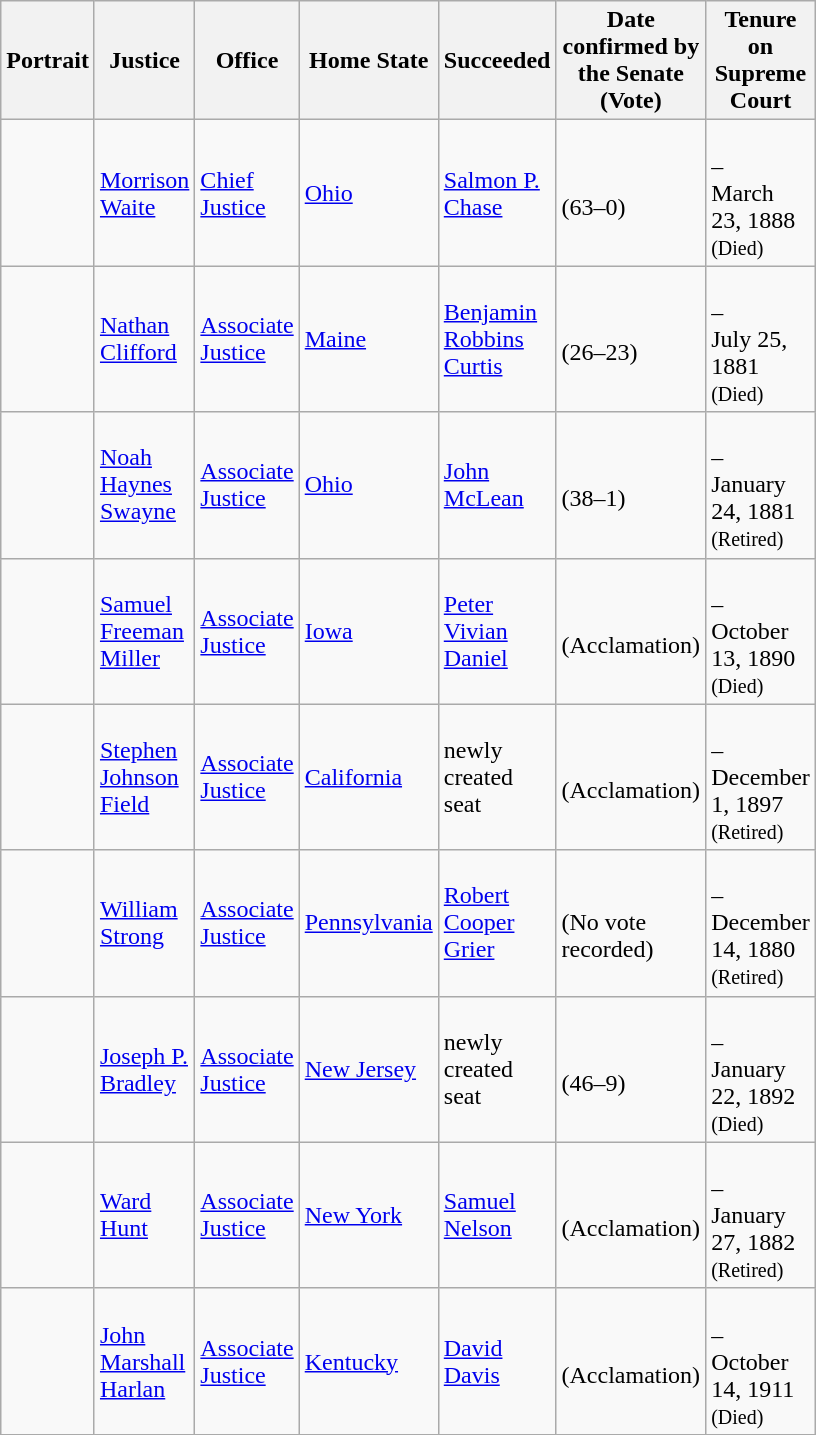<table class="wikitable sortable">
<tr>
<th scope="col" style="width: 10px;">Portrait</th>
<th scope="col" style="width: 10px;">Justice</th>
<th scope="col" style="width: 10px;">Office</th>
<th scope="col" style="width: 10px;">Home State</th>
<th scope="col" style="width: 10px;">Succeeded</th>
<th scope="col" style="width: 10px;">Date confirmed by the Senate<br>(Vote)</th>
<th scope="col" style="width: 10px;">Tenure on Supreme Court</th>
</tr>
<tr>
<td></td>
<td><a href='#'>Morrison Waite</a></td>
<td><a href='#'>Chief Justice</a></td>
<td><a href='#'>Ohio</a></td>
<td><a href='#'>Salmon P. Chase</a></td>
<td><br>(63–0)</td>
<td><br>–<br>March 23, 1888<br><small>(Died)</small></td>
</tr>
<tr>
<td></td>
<td><a href='#'>Nathan Clifford</a></td>
<td><a href='#'>Associate Justice</a></td>
<td><a href='#'>Maine</a></td>
<td><a href='#'>Benjamin Robbins Curtis</a></td>
<td><br>(26–23)</td>
<td><br>–<br>July 25, 1881<br><small>(Died)</small></td>
</tr>
<tr>
<td></td>
<td><a href='#'>Noah Haynes Swayne</a></td>
<td><a href='#'>Associate Justice</a></td>
<td><a href='#'>Ohio</a></td>
<td><a href='#'>John McLean</a></td>
<td><br>(38–1)</td>
<td><br>–<br>January 24, 1881<br><small>(Retired)</small></td>
</tr>
<tr>
<td></td>
<td><a href='#'>Samuel Freeman Miller</a></td>
<td><a href='#'>Associate Justice</a></td>
<td><a href='#'>Iowa</a></td>
<td><a href='#'>Peter Vivian Daniel</a></td>
<td><br>(Acclamation)</td>
<td><br>–<br>October 13, 1890<br><small>(Died)</small></td>
</tr>
<tr>
<td></td>
<td><a href='#'>Stephen Johnson Field</a></td>
<td><a href='#'>Associate Justice</a></td>
<td><a href='#'>California</a></td>
<td>newly created seat</td>
<td><br>(Acclamation)</td>
<td><br>–<br>December 1, 1897<br><small>(Retired)</small></td>
</tr>
<tr>
<td></td>
<td><a href='#'>William Strong</a></td>
<td><a href='#'>Associate Justice</a></td>
<td><a href='#'>Pennsylvania</a></td>
<td><a href='#'>Robert Cooper Grier</a></td>
<td><br>(No vote recorded)</td>
<td><br>–<br>December 14, 1880<br><small>(Retired)</small></td>
</tr>
<tr>
<td></td>
<td><a href='#'>Joseph P. Bradley</a></td>
<td><a href='#'>Associate Justice</a></td>
<td><a href='#'>New Jersey</a></td>
<td>newly created seat</td>
<td><br>(46–9)</td>
<td><br>–<br>January 22, 1892<br><small>(Died)</small></td>
</tr>
<tr>
<td></td>
<td><a href='#'>Ward Hunt</a></td>
<td><a href='#'>Associate Justice</a></td>
<td><a href='#'>New York</a></td>
<td><a href='#'>Samuel Nelson</a></td>
<td><br>(Acclamation)</td>
<td><br>–<br>January 27, 1882<br><small>(Retired)</small></td>
</tr>
<tr>
<td></td>
<td><a href='#'>John Marshall Harlan</a></td>
<td><a href='#'>Associate Justice</a></td>
<td><a href='#'>Kentucky</a></td>
<td><a href='#'>David Davis</a></td>
<td><br>(Acclamation)</td>
<td><br>–<br>October 14, 1911<br><small>(Died)</small></td>
</tr>
<tr>
</tr>
</table>
